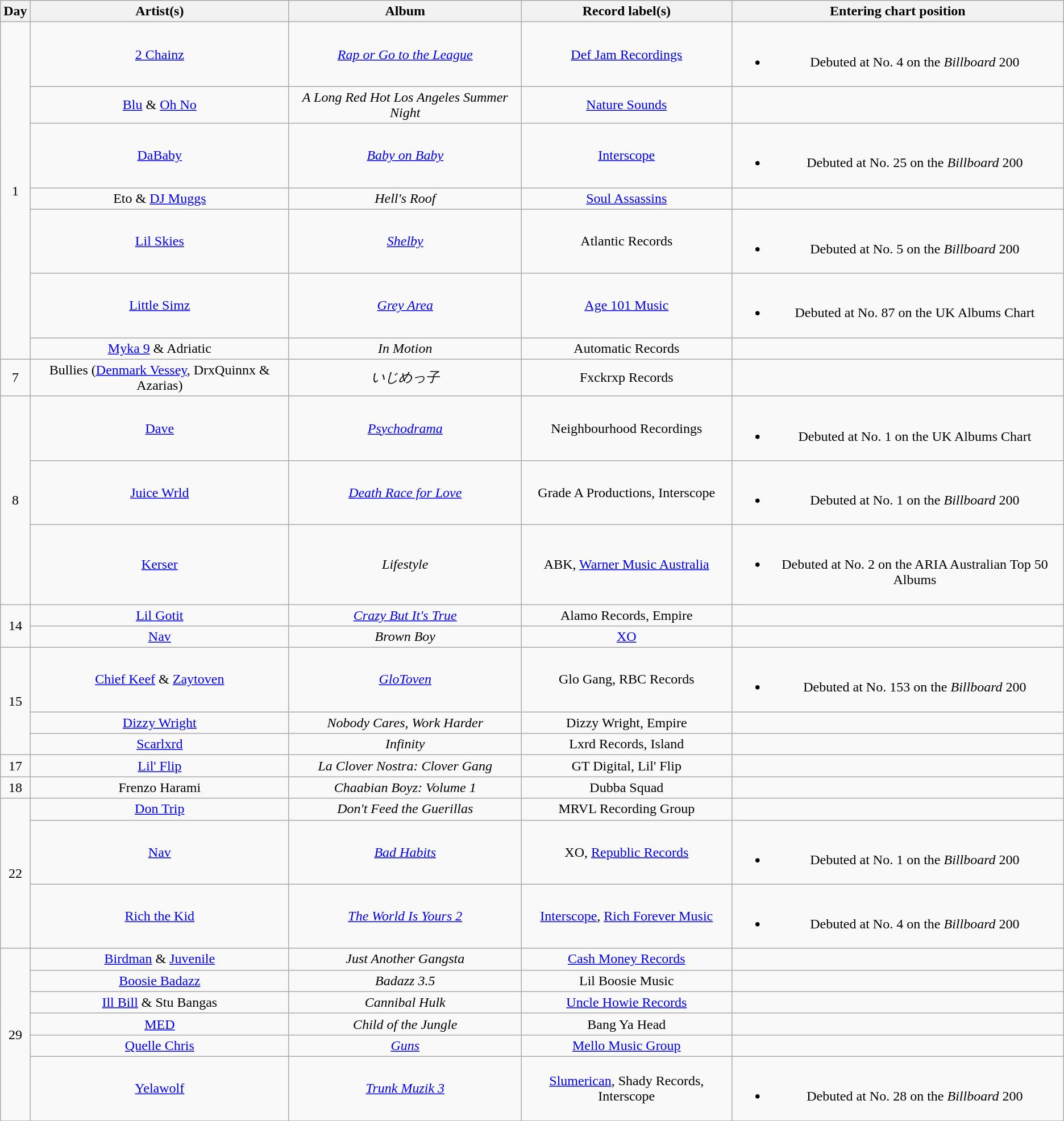<table class="wikitable" style="text-align:center;">
<tr>
<th scope="col">Day</th>
<th scope="col">Artist(s)</th>
<th scope="col">Album</th>
<th scope="col">Record label(s)</th>
<th><strong>Entering chart position</strong></th>
</tr>
<tr>
<td rowspan="7">1</td>
<td><a href='#'>2 Chainz</a></td>
<td><em><a href='#'>Rap or Go to the League</a></em></td>
<td><a href='#'>Def Jam Recordings</a></td>
<td><br><ul><li>Debuted at No. 4 on the <em>Billboard</em> 200</li></ul></td>
</tr>
<tr>
<td><a href='#'>Blu</a> & <a href='#'>Oh No</a></td>
<td><em>A Long Red Hot Los Angeles Summer Night</em></td>
<td><a href='#'>Nature Sounds</a></td>
<td></td>
</tr>
<tr>
<td><a href='#'>DaBaby</a></td>
<td><em><a href='#'>Baby on Baby</a></em></td>
<td><a href='#'>Interscope</a></td>
<td><br><ul><li>Debuted at No. 25 on the <em>Billboard</em> 200</li></ul></td>
</tr>
<tr>
<td>Eto & <a href='#'>DJ Muggs</a></td>
<td><em>Hell's Roof</em></td>
<td><a href='#'>Soul Assassins</a></td>
<td></td>
</tr>
<tr>
<td><a href='#'>Lil Skies</a></td>
<td><em><a href='#'>Shelby</a></em></td>
<td>Atlantic Records</td>
<td><br><ul><li>Debuted at No. 5 on the <em>Billboard</em> 200</li></ul></td>
</tr>
<tr>
<td><a href='#'>Little Simz</a></td>
<td><em><a href='#'>Grey Area</a></em></td>
<td><a href='#'>Age 101 Music</a></td>
<td><br><ul><li>Debuted at No. 87 on the UK Albums Chart</li></ul></td>
</tr>
<tr>
<td><a href='#'>Myka 9</a> & Adriatic</td>
<td><em>In Motion</em></td>
<td>Automatic Records</td>
<td></td>
</tr>
<tr>
<td>7</td>
<td>Bullies (<a href='#'>Denmark Vessey</a>, DrxQuinnx & Azarias)</td>
<td><em>いじめっ子</em></td>
<td>Fxckrxp Records</td>
<td></td>
</tr>
<tr>
<td rowspan="3">8</td>
<td><a href='#'>Dave</a></td>
<td><em><a href='#'>Psychodrama</a></em></td>
<td>Neighbourhood Recordings</td>
<td><br><ul><li>Debuted at No. 1 on the UK Albums Chart</li></ul></td>
</tr>
<tr>
<td><a href='#'>Juice Wrld</a></td>
<td><em><a href='#'>Death Race for Love</a></em></td>
<td>Grade A Productions, Interscope</td>
<td><br><ul><li>Debuted at No. 1 on the <em>Billboard</em> 200</li></ul></td>
</tr>
<tr>
<td><a href='#'>Kerser</a></td>
<td><em>Lifestyle</em></td>
<td>ABK, <a href='#'>Warner Music Australia</a></td>
<td><br><ul><li>Debuted at No. 2 on the ARIA Australian Top 50 Albums</li></ul></td>
</tr>
<tr>
<td rowspan="2">14</td>
<td><a href='#'>Lil Gotit</a></td>
<td><em><a href='#'>Crazy But It's True</a></em></td>
<td>Alamo Records, Empire</td>
<td></td>
</tr>
<tr>
<td><a href='#'>Nav</a></td>
<td><em>Brown Boy</em></td>
<td><a href='#'>XO</a></td>
<td></td>
</tr>
<tr>
<td rowspan="3">15</td>
<td><a href='#'>Chief Keef</a> & <a href='#'>Zaytoven</a></td>
<td><em><a href='#'>GloToven</a></em></td>
<td>Glo Gang, RBC Records</td>
<td><br><ul><li>Debuted at No. 153 on the <em>Billboard</em> 200</li></ul></td>
</tr>
<tr>
<td><a href='#'>Dizzy Wright</a></td>
<td><em>Nobody Cares, Work Harder</em></td>
<td>Dizzy Wright, Empire</td>
<td></td>
</tr>
<tr>
<td><a href='#'>Scarlxrd</a></td>
<td><em>Infinity</em></td>
<td>Lxrd Records, Island</td>
<td></td>
</tr>
<tr>
<td>17</td>
<td><a href='#'>Lil' Flip</a></td>
<td><em>La Clover Nostra: Clover Gang</em></td>
<td>GT Digital, Lil' Flip</td>
<td></td>
</tr>
<tr>
<td rowspan="1">18</td>
<td>Frenzo Harami</td>
<td><em>Chaabian Boyz: Volume 1</em></td>
<td>Dubba Squad</td>
<td></td>
</tr>
<tr>
<td rowspan="3">22</td>
<td><a href='#'>Don Trip</a></td>
<td><em>Don't Feed the Guerillas</em></td>
<td>MRVL Recording Group</td>
<td></td>
</tr>
<tr>
<td><a href='#'>Nav</a></td>
<td><em><a href='#'>Bad Habits</a></em></td>
<td>XO, <a href='#'>Republic Records</a></td>
<td><br><ul><li>Debuted at No. 1 on the <em>Billboard</em> 200</li></ul></td>
</tr>
<tr>
<td><a href='#'>Rich the Kid</a></td>
<td><em><a href='#'>The World Is Yours 2</a></em></td>
<td><a href='#'>Interscope</a>, <a href='#'>Rich Forever Music</a></td>
<td><br><ul><li>Debuted at No. 4 on the <em>Billboard</em> 200</li></ul></td>
</tr>
<tr>
<td rowspan="6">29</td>
<td><a href='#'>Birdman</a> & <a href='#'>Juvenile</a></td>
<td><em>Just Another Gangsta</em></td>
<td><a href='#'>Cash Money Records</a></td>
<td></td>
</tr>
<tr>
<td><a href='#'>Boosie Badazz</a></td>
<td><em>Badazz 3.5</em></td>
<td>Lil Boosie Music</td>
<td></td>
</tr>
<tr>
<td><a href='#'>Ill Bill</a> & Stu Bangas</td>
<td><em>Cannibal Hulk</em></td>
<td><a href='#'>Uncle Howie Records</a></td>
<td></td>
</tr>
<tr>
<td><a href='#'>MED</a></td>
<td><em>Child of the Jungle</em></td>
<td>Bang Ya Head</td>
<td></td>
</tr>
<tr>
<td><a href='#'>Quelle Chris</a></td>
<td><em><a href='#'>Guns</a></em></td>
<td><a href='#'>Mello Music Group</a></td>
<td></td>
</tr>
<tr>
<td><a href='#'>Yelawolf</a></td>
<td><em><a href='#'>Trunk Muzik 3</a></em></td>
<td><a href='#'>Slumerican</a>, Shady Records, Interscope</td>
<td><br><ul><li>Debuted at No. 28 on the <em>Billboard</em> 200</li></ul></td>
</tr>
<tr>
</tr>
</table>
